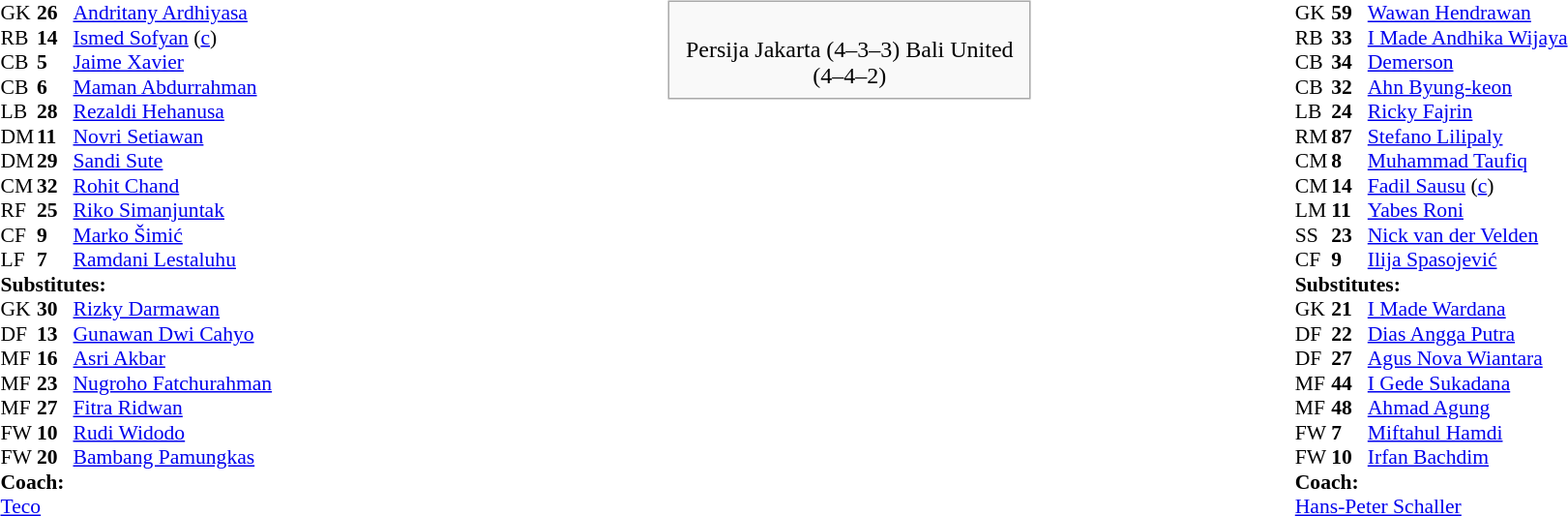<table style="width:100%">
<tr>
<td style="vertical-align:top; width:40%"><br><table style="font-size: 90%" cellspacing="0" cellpadding="0">
<tr>
<th width=25></th>
<th width=25></th>
</tr>
<tr>
<td>GK</td>
<td><strong>26</strong></td>
<td> <a href='#'>Andritany Ardhiyasa</a></td>
</tr>
<tr>
<td>RB</td>
<td><strong>14</strong></td>
<td> <a href='#'>Ismed Sofyan</a> (<a href='#'>c</a>)</td>
</tr>
<tr>
<td>CB</td>
<td><strong>5</strong></td>
<td> <a href='#'>Jaime Xavier</a></td>
</tr>
<tr>
<td>CB</td>
<td><strong>6</strong></td>
<td> <a href='#'>Maman Abdurrahman</a></td>
<td></td>
<td></td>
</tr>
<tr>
<td>LB</td>
<td><strong>28</strong></td>
<td> <a href='#'>Rezaldi Hehanusa</a></td>
</tr>
<tr>
<td>DM</td>
<td><strong>11</strong></td>
<td> <a href='#'>Novri Setiawan</a></td>
</tr>
<tr>
<td>DM</td>
<td><strong>29</strong></td>
<td> <a href='#'>Sandi Sute</a></td>
</tr>
<tr>
<td>CM</td>
<td><strong>32</strong></td>
<td> <a href='#'>Rohit Chand</a></td>
<td></td>
<td></td>
</tr>
<tr>
<td>RF</td>
<td><strong>25</strong></td>
<td> <a href='#'>Riko Simanjuntak</a></td>
<td></td>
<td></td>
</tr>
<tr>
<td>CF</td>
<td><strong>9</strong></td>
<td> <a href='#'>Marko Šimić</a></td>
<td></td>
<td></td>
</tr>
<tr>
<td>LF</td>
<td><strong>7</strong></td>
<td> <a href='#'>Ramdani Lestaluhu</a></td>
<td></td>
<td></td>
</tr>
<tr>
<td colspan=3><strong>Substitutes:</strong></td>
</tr>
<tr>
<td>GK</td>
<td><strong>30</strong></td>
<td> <a href='#'>Rizky Darmawan</a></td>
</tr>
<tr>
<td>DF</td>
<td><strong>13</strong></td>
<td> <a href='#'>Gunawan Dwi Cahyo</a></td>
<td></td>
<td></td>
</tr>
<tr>
<td>MF</td>
<td><strong>16</strong></td>
<td> <a href='#'>Asri Akbar</a></td>
</tr>
<tr>
<td>MF</td>
<td><strong>23</strong></td>
<td> <a href='#'>Nugroho Fatchurahman</a></td>
<td></td>
<td></td>
</tr>
<tr>
<td>MF</td>
<td><strong>27</strong></td>
<td> <a href='#'>Fitra Ridwan</a></td>
<td></td>
<td></td>
</tr>
<tr>
<td>FW</td>
<td><strong>10</strong></td>
<td> <a href='#'>Rudi Widodo</a></td>
<td></td>
<td></td>
</tr>
<tr>
<td>FW</td>
<td><strong>20</strong></td>
<td> <a href='#'>Bambang Pamungkas</a></td>
<td></td>
<td></td>
</tr>
<tr>
<td colspan=3><strong>Coach:</strong></td>
</tr>
<tr>
<td colspan=4> <a href='#'>Teco</a></td>
</tr>
</table>
</td>
<td valign="top"><br><table role="presentation" class="infobox" style="width:250px;">
<tr>
<td style="text-align:center;"><br>Persija Jakarta (4–3–3)
























Bali United (4–4–2)</td>
</tr>
</table>
</td>
<td style="vertical-align:top; width:50%"><br><table cellspacing="0" cellpadding="0" style="font-size:90%; margin:auto">
<tr>
<th width=25></th>
<th width=25></th>
</tr>
<tr>
<td>GK</td>
<td><strong>59</strong></td>
<td> <a href='#'>Wawan Hendrawan</a></td>
</tr>
<tr>
<td>RB</td>
<td><strong>33</strong></td>
<td> <a href='#'>I Made Andhika Wijaya</a></td>
</tr>
<tr>
<td>CB</td>
<td><strong>34</strong></td>
<td> <a href='#'>Demerson</a></td>
<td></td>
<td></td>
</tr>
<tr>
<td>CB</td>
<td><strong>32</strong></td>
<td> <a href='#'>Ahn Byung-keon</a></td>
<td></td>
<td></td>
</tr>
<tr>
<td>LB</td>
<td><strong>24</strong></td>
<td> <a href='#'>Ricky Fajrin</a></td>
</tr>
<tr>
<td>RM</td>
<td><strong>87</strong></td>
<td> <a href='#'>Stefano Lilipaly</a></td>
</tr>
<tr>
<td>CM</td>
<td><strong>8</strong></td>
<td> <a href='#'>Muhammad Taufiq</a></td>
<td></td>
<td></td>
</tr>
<tr>
<td>CM</td>
<td><strong>14</strong></td>
<td> <a href='#'>Fadil Sausu</a> (<a href='#'>c</a>)</td>
</tr>
<tr>
<td>LM</td>
<td><strong>11</strong></td>
<td> <a href='#'>Yabes Roni</a></td>
<td></td>
<td></td>
</tr>
<tr>
<td>SS</td>
<td><strong>23</strong></td>
<td> <a href='#'>Nick van der Velden</a></td>
</tr>
<tr>
<td>CF</td>
<td><strong>9</strong></td>
<td> <a href='#'>Ilija Spasojević</a></td>
<td></td>
</tr>
<tr>
<td colspan=3><strong>Substitutes:</strong></td>
</tr>
<tr>
<td>GK</td>
<td><strong>21</strong></td>
<td> <a href='#'>I Made Wardana</a></td>
</tr>
<tr>
<td>DF</td>
<td><strong>22</strong></td>
<td> <a href='#'>Dias Angga Putra</a></td>
</tr>
<tr>
<td>DF</td>
<td><strong>27</strong></td>
<td> <a href='#'>Agus Nova Wiantara</a></td>
</tr>
<tr>
<td>MF</td>
<td><strong>44</strong></td>
<td> <a href='#'>I Gede Sukadana</a></td>
<td></td>
<td></td>
</tr>
<tr>
<td>MF</td>
<td><strong>48</strong></td>
<td> <a href='#'>Ahmad Agung</a></td>
<td></td>
<td></td>
</tr>
<tr>
<td>FW</td>
<td><strong>7</strong></td>
<td> <a href='#'>Miftahul Hamdi</a></td>
<td></td>
<td></td>
</tr>
<tr>
<td>FW</td>
<td><strong>10</strong></td>
<td> <a href='#'>Irfan Bachdim</a></td>
<td></td>
<td></td>
</tr>
<tr>
<td colspan=3><strong>Coach:</strong></td>
</tr>
<tr>
<td colspan=4> <a href='#'>Hans-Peter Schaller</a></td>
</tr>
</table>
</td>
</tr>
</table>
